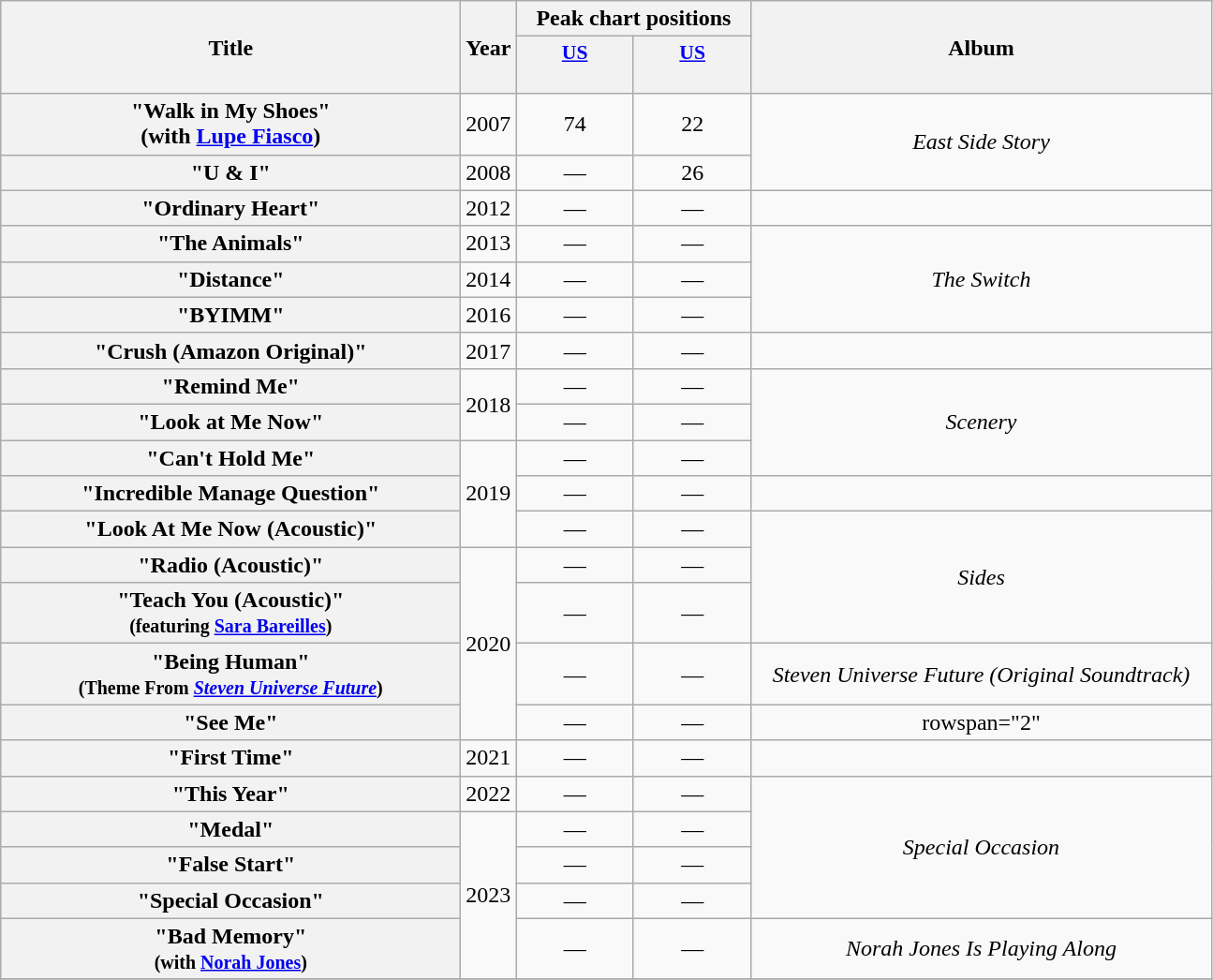<table class="wikitable plainrowheaders" style="text-align:center;">
<tr>
<th rowspan="2" style="width:20em;">Title</th>
<th rowspan="2" style="width:1em;">Year</th>
<th colspan="2" style="width:10em;">Peak chart positions</th>
<th rowspan="2" style="width:20em;">Album</th>
</tr>
<tr>
<th scope="col" style="width:2em;font-size:90%;"><a href='#'>US<br></a><br></th>
<th scope="col" style="width:2em;font-size:90%;"><a href='#'>US<br></a><br></th>
</tr>
<tr>
<th scope="row">"Walk in My Shoes"<br>(with <a href='#'>Lupe Fiasco</a>)</th>
<td>2007</td>
<td>74</td>
<td>22</td>
<td rowspan="2"><em>East Side Story</em></td>
</tr>
<tr>
<th scope="row">"U & I"</th>
<td>2008</td>
<td>—</td>
<td>26</td>
</tr>
<tr>
<th scope="row">"Ordinary Heart"</th>
<td>2012</td>
<td>—</td>
<td>—</td>
<td></td>
</tr>
<tr>
<th scope="row">"The Animals"</th>
<td>2013</td>
<td>—</td>
<td>—</td>
<td rowspan="3"><em>The Switch</em></td>
</tr>
<tr>
<th scope="row">"Distance"</th>
<td>2014</td>
<td>—</td>
<td>—</td>
</tr>
<tr>
<th scope="row">"BYIMM"</th>
<td>2016</td>
<td>—</td>
<td>—</td>
</tr>
<tr>
<th scope="row">"Crush (Amazon Original)"</th>
<td>2017</td>
<td>—</td>
<td>—</td>
<td></td>
</tr>
<tr>
<th scope="row">"Remind Me"</th>
<td rowspan="2">2018</td>
<td>—</td>
<td>—</td>
<td rowspan="3"><em>Scenery</em></td>
</tr>
<tr>
<th scope="row">"Look at Me Now"</th>
<td>—</td>
<td>—</td>
</tr>
<tr>
<th scope="row">"Can't Hold Me"</th>
<td rowspan="3">2019</td>
<td>—</td>
<td>—</td>
</tr>
<tr>
<th scope="row">"Incredible Manage Question"</th>
<td>—</td>
<td>—</td>
<td></td>
</tr>
<tr>
<th scope="row">"Look At Me Now (Acoustic)"</th>
<td>—</td>
<td>—</td>
<td rowspan="3"><em>Sides</em></td>
</tr>
<tr>
<th scope="row">"Radio (Acoustic)"</th>
<td rowspan="4">2020</td>
<td>—</td>
<td>—</td>
</tr>
<tr>
<th scope="row">"Teach You (Acoustic)" <br><small>(featuring <a href='#'>Sara Bareilles</a>)</small></th>
<td>—</td>
<td>—</td>
</tr>
<tr>
<th scope="row">"Being Human"<br><small>(Theme From <em><a href='#'>Steven Universe Future</a></em>)</small></th>
<td>—</td>
<td>—</td>
<td><em>Steven Universe Future (Original Soundtrack)</em></td>
</tr>
<tr>
<th scope="row">"See Me"</th>
<td>—</td>
<td>—</td>
<td>rowspan="2" </td>
</tr>
<tr>
<th scope="row">"First Time"</th>
<td>2021</td>
<td>—</td>
<td>—</td>
</tr>
<tr>
<th scope="row">"This Year"</th>
<td>2022</td>
<td>—</td>
<td>—</td>
<td rowspan="4"><em>Special Occasion</em></td>
</tr>
<tr>
<th scope="row">"Medal"</th>
<td rowspan="4">2023</td>
<td>—</td>
<td>—</td>
</tr>
<tr>
<th scope="row">"False Start"</th>
<td>—</td>
<td>—</td>
</tr>
<tr>
<th scope="row">"Special Occasion"</th>
<td>—</td>
<td>—</td>
</tr>
<tr>
<th scope="row">"Bad Memory"<br><small>(with <a href='#'>Norah Jones</a>)</small></th>
<td>—</td>
<td>—</td>
<td><em>Norah Jones Is Playing Along</em></td>
</tr>
<tr>
</tr>
</table>
